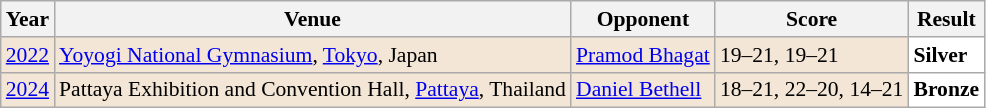<table class="sortable wikitable" style="font-size: 90%;">
<tr>
<th>Year</th>
<th>Venue</th>
<th>Opponent</th>
<th>Score</th>
<th>Result</th>
</tr>
<tr style="background:#F3E6D7">
<td align="center"><a href='#'>2022</a></td>
<td align="left"><a href='#'>Yoyogi National Gymnasium</a>, <a href='#'>Tokyo</a>, Japan</td>
<td align="left"> <a href='#'>Pramod Bhagat</a></td>
<td align="left">19–21, 19–21</td>
<td style="text-align:left; background:white"> <strong>Silver</strong></td>
</tr>
<tr style="background:#F3E6D7">
<td align="center"><a href='#'>2024</a></td>
<td align="left">Pattaya Exhibition and Convention Hall, <a href='#'>Pattaya</a>, Thailand</td>
<td align="left"> <a href='#'>Daniel Bethell</a></td>
<td align="left">18–21, 22–20, 14–21</td>
<td style="text-align:left; background:white"> <strong>Bronze</strong></td>
</tr>
</table>
